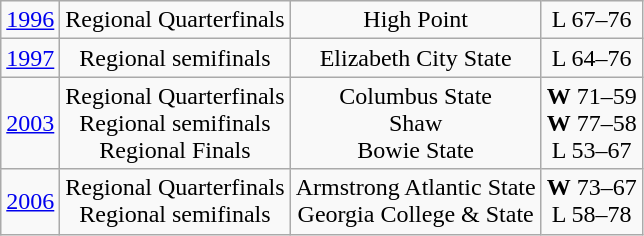<table class="wikitable">
<tr align="center">
<td><a href='#'>1996</a></td>
<td>Regional Quarterfinals</td>
<td>High Point</td>
<td>L 67–76</td>
</tr>
<tr align="center">
<td><a href='#'>1997</a></td>
<td>Regional semifinals</td>
<td>Elizabeth City State</td>
<td>L 64–76</td>
</tr>
<tr align="center">
<td><a href='#'>2003</a></td>
<td>Regional Quarterfinals<br>Regional semifinals<br>Regional Finals</td>
<td>Columbus State<br>Shaw<br>Bowie State</td>
<td><strong>W</strong> 71–59<br><strong>W</strong> 77–58<br>L 53–67</td>
</tr>
<tr align="center">
<td><a href='#'>2006</a></td>
<td>Regional Quarterfinals<br>Regional semifinals</td>
<td>Armstrong Atlantic State<br>Georgia College & State</td>
<td><strong>W</strong> 73–67<br>L 58–78</td>
</tr>
</table>
